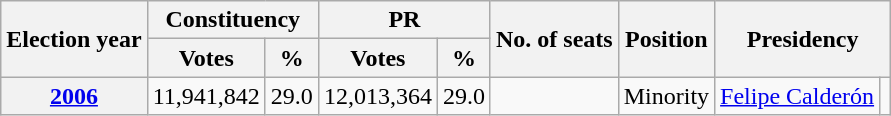<table class="wikitable">
<tr>
<th rowspan="2">Election year</th>
<th colspan="2">Constituency</th>
<th colspan="2">PR</th>
<th rowspan="2">No. of seats</th>
<th rowspan="2">Position</th>
<th colspan="2" rowspan="2">Presidency</th>
</tr>
<tr>
<th>Votes</th>
<th>%</th>
<th>Votes</th>
<th>%</th>
</tr>
<tr>
<th><a href='#'>2006</a></th>
<td>11,941,842</td>
<td>29.0</td>
<td>12,013,364</td>
<td>29.0</td>
<td></td>
<td>Minority</td>
<td><a href='#'>Felipe Calderón</a></td>
<td></td>
</tr>
</table>
